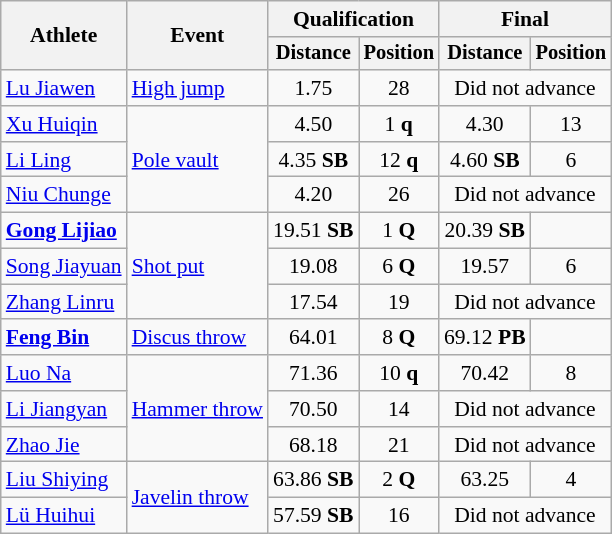<table class="wikitable" style="font-size:90%">
<tr>
<th rowspan="2">Athlete</th>
<th rowspan="2">Event</th>
<th colspan="2">Qualification</th>
<th colspan="2">Final</th>
</tr>
<tr style="font-size:95%">
<th>Distance</th>
<th>Position</th>
<th>Distance</th>
<th>Position</th>
</tr>
<tr align="center">
<td align="left"><a href='#'>Lu Jiawen</a></td>
<td align="left"><a href='#'>High jump</a></td>
<td>1.75</td>
<td>28</td>
<td colspan="2">Did not advance</td>
</tr>
<tr align="center">
<td align="left"><a href='#'>Xu Huiqin</a></td>
<td align="left" rowspan=3><a href='#'>Pole vault</a></td>
<td>4.50</td>
<td>1 <strong>q</strong></td>
<td>4.30</td>
<td>13</td>
</tr>
<tr align="center">
<td align="left"><a href='#'>Li Ling</a></td>
<td>4.35 <strong>SB</strong></td>
<td>12 <strong>q</strong></td>
<td>4.60 <strong>SB</strong></td>
<td>6</td>
</tr>
<tr align="center">
<td align="left"><a href='#'>Niu Chunge</a></td>
<td>4.20</td>
<td>26</td>
<td colspan="2">Did not advance</td>
</tr>
<tr align="center">
<td align="left"><strong><a href='#'>Gong Lijiao</a></strong></td>
<td align="left" rowspan=3><a href='#'>Shot put</a></td>
<td>19.51 <strong>SB</strong></td>
<td>1 <strong>Q</strong></td>
<td>20.39 <strong>SB</strong></td>
<td></td>
</tr>
<tr align="center">
<td align="left"><a href='#'>Song Jiayuan</a></td>
<td>19.08</td>
<td>6 <strong>Q</strong></td>
<td>19.57</td>
<td>6</td>
</tr>
<tr align="center">
<td align="left"><a href='#'>Zhang Linru</a></td>
<td>17.54</td>
<td>19</td>
<td colspan="2">Did not advance</td>
</tr>
<tr align="center">
<td align="left"><strong><a href='#'>Feng Bin</a></strong></td>
<td align="left"><a href='#'>Discus throw</a></td>
<td>64.01</td>
<td>8 <strong>Q</strong></td>
<td>69.12 <strong>PB</strong></td>
<td></td>
</tr>
<tr align="center">
<td align="left"><a href='#'>Luo Na</a></td>
<td align="left" rowspan=3><a href='#'>Hammer throw</a></td>
<td>71.36</td>
<td>10 <strong>q</strong></td>
<td>70.42</td>
<td>8</td>
</tr>
<tr align="center">
<td align="left"><a href='#'>Li Jiangyan</a></td>
<td>70.50</td>
<td>14</td>
<td colspan="2">Did not advance</td>
</tr>
<tr align="center">
<td align="left"><a href='#'>Zhao Jie</a></td>
<td>68.18</td>
<td>21</td>
<td colspan="2">Did not advance</td>
</tr>
<tr align="center">
<td align="left"><a href='#'>Liu Shiying</a></td>
<td align="left" rowspan=2><a href='#'>Javelin throw</a></td>
<td>63.86 <strong>SB</strong></td>
<td>2 <strong>Q</strong></td>
<td>63.25</td>
<td>4</td>
</tr>
<tr align="center">
<td align="left"><a href='#'>Lü Huihui</a></td>
<td>57.59 <strong>SB</strong></td>
<td>16</td>
<td colspan="2">Did not advance</td>
</tr>
</table>
